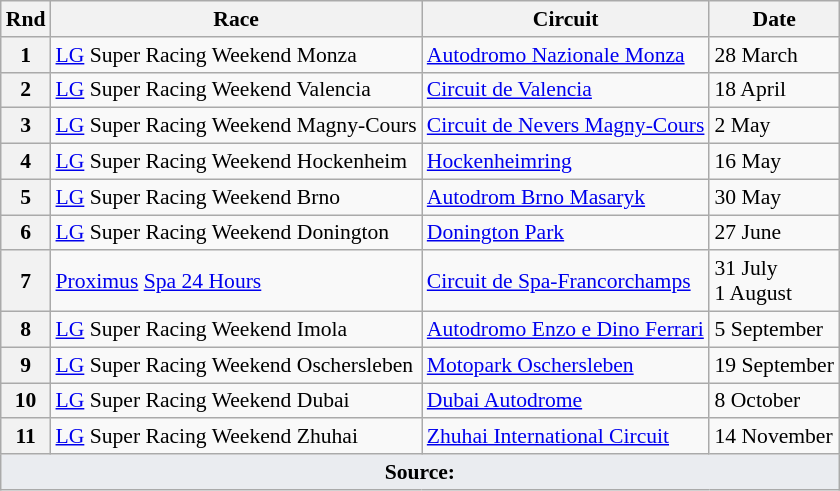<table class="wikitable" style="font-size: 90%;">
<tr>
<th>Rnd</th>
<th>Race</th>
<th>Circuit</th>
<th>Date</th>
</tr>
<tr>
<th>1</th>
<td> <a href='#'>LG</a> Super Racing Weekend Monza</td>
<td><a href='#'>Autodromo Nazionale Monza</a></td>
<td>28 March</td>
</tr>
<tr>
<th>2</th>
<td> <a href='#'>LG</a> Super Racing Weekend Valencia</td>
<td><a href='#'>Circuit de Valencia</a></td>
<td>18 April</td>
</tr>
<tr>
<th>3</th>
<td> <a href='#'>LG</a> Super Racing Weekend Magny-Cours</td>
<td><a href='#'>Circuit de Nevers Magny-Cours</a></td>
<td>2 May</td>
</tr>
<tr>
<th>4</th>
<td> <a href='#'>LG</a> Super Racing Weekend Hockenheim</td>
<td><a href='#'>Hockenheimring</a></td>
<td>16 May</td>
</tr>
<tr>
<th>5</th>
<td> <a href='#'>LG</a> Super Racing Weekend Brno</td>
<td><a href='#'>Autodrom Brno Masaryk</a></td>
<td>30 May</td>
</tr>
<tr>
<th>6</th>
<td> <a href='#'>LG</a> Super Racing Weekend Donington</td>
<td><a href='#'>Donington Park</a></td>
<td>27 June</td>
</tr>
<tr>
<th>7</th>
<td> <a href='#'>Proximus</a> <a href='#'>Spa 24 Hours</a></td>
<td><a href='#'>Circuit de Spa-Francorchamps</a></td>
<td>31 July<br>1 August</td>
</tr>
<tr>
<th>8</th>
<td> <a href='#'>LG</a> Super Racing Weekend Imola</td>
<td><a href='#'>Autodromo Enzo e Dino Ferrari</a></td>
<td>5 September</td>
</tr>
<tr>
<th>9</th>
<td> <a href='#'>LG</a> Super Racing Weekend Oschersleben</td>
<td><a href='#'>Motopark Oschersleben</a></td>
<td>19 September</td>
</tr>
<tr>
<th>10</th>
<td> <a href='#'>LG</a> Super Racing Weekend Dubai</td>
<td><a href='#'>Dubai Autodrome</a></td>
<td>8 October</td>
</tr>
<tr>
<th>11</th>
<td> <a href='#'>LG</a> Super Racing Weekend Zhuhai</td>
<td><a href='#'>Zhuhai International Circuit</a></td>
<td>14 November</td>
</tr>
<tr class="sortbottom">
<td colspan="4" style="background-color:#EAECF0;text-align:center"><strong>Source:</strong></td>
</tr>
</table>
